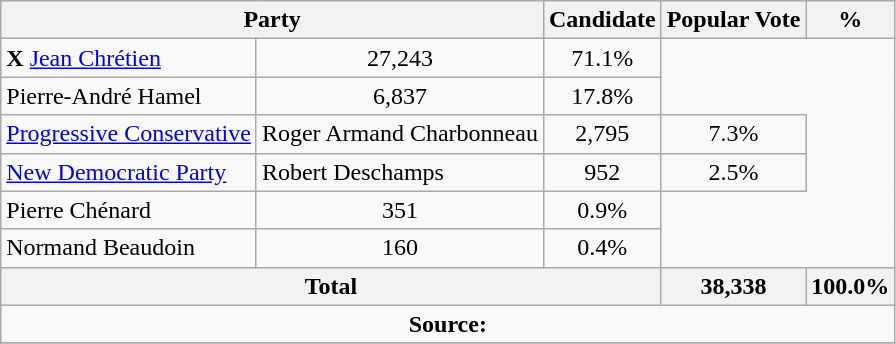<table class="wikitable">
<tr>
<th colspan="2">Party</th>
<th>Candidate</th>
<th>Popular Vote</th>
<th>%</th>
</tr>
<tr>
<td> <strong>X</strong> <a href='#'>Jean Chrétien</a></td>
<td align=center>27,243</td>
<td align=center>71.1%</td>
</tr>
<tr>
<td>Pierre-André Hamel</td>
<td align=center>6,837</td>
<td align=center>17.8%</td>
</tr>
<tr>
<td><a href='#'>Progressive Conservative</a></td>
<td>Roger Armand Charbonneau</td>
<td align=center>2,795</td>
<td align=center>7.3%</td>
</tr>
<tr>
<td><a href='#'>New Democratic Party</a></td>
<td>Robert Deschamps</td>
<td align=center>952</td>
<td align=center>2.5%</td>
</tr>
<tr>
<td>Pierre Chénard</td>
<td align=center>351</td>
<td align=center>0.9%</td>
</tr>
<tr>
<td>Normand Beaudoin</td>
<td align=center>160</td>
<td align=center>0.4%</td>
</tr>
<tr>
<th colspan=3>Total</th>
<th>38,338</th>
<th>100.0%</th>
</tr>
<tr>
<td align="center" colspan=5><strong>Source:</strong> </td>
</tr>
<tr>
</tr>
</table>
